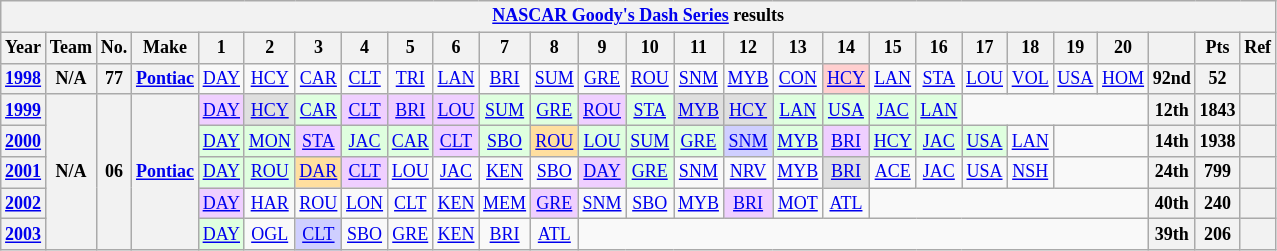<table class="wikitable" style="text-align:center; font-size:75%">
<tr>
<th colspan=32><a href='#'>NASCAR Goody's Dash Series</a> results</th>
</tr>
<tr>
<th>Year</th>
<th>Team</th>
<th>No.</th>
<th>Make</th>
<th>1</th>
<th>2</th>
<th>3</th>
<th>4</th>
<th>5</th>
<th>6</th>
<th>7</th>
<th>8</th>
<th>9</th>
<th>10</th>
<th>11</th>
<th>12</th>
<th>13</th>
<th>14</th>
<th>15</th>
<th>16</th>
<th>17</th>
<th>18</th>
<th>19</th>
<th>20</th>
<th></th>
<th>Pts</th>
<th>Ref</th>
</tr>
<tr>
<th><a href='#'>1998</a></th>
<th>N/A</th>
<th>77</th>
<th><a href='#'>Pontiac</a></th>
<td><a href='#'>DAY</a></td>
<td><a href='#'>HCY</a></td>
<td><a href='#'>CAR</a></td>
<td><a href='#'>CLT</a></td>
<td><a href='#'>TRI</a></td>
<td><a href='#'>LAN</a></td>
<td><a href='#'>BRI</a></td>
<td><a href='#'>SUM</a></td>
<td><a href='#'>GRE</a></td>
<td><a href='#'>ROU</a></td>
<td><a href='#'>SNM</a></td>
<td><a href='#'>MYB</a></td>
<td><a href='#'>CON</a></td>
<td style="background:#FFCFCF;"><a href='#'>HCY</a><br></td>
<td><a href='#'>LAN</a></td>
<td><a href='#'>STA</a></td>
<td><a href='#'>LOU</a></td>
<td><a href='#'>VOL</a></td>
<td><a href='#'>USA</a></td>
<td><a href='#'>HOM</a></td>
<th>92nd</th>
<th>52</th>
<th></th>
</tr>
<tr>
<th><a href='#'>1999</a></th>
<th rowspan=5>N/A</th>
<th rowspan=5>06</th>
<th rowspan=5><a href='#'>Pontiac</a></th>
<td style="background:#EFCFFF;"><a href='#'>DAY</a><br></td>
<td style="background:#DFDFDF;"><a href='#'>HCY</a><br></td>
<td style="background:#DFFFDF;"><a href='#'>CAR</a><br></td>
<td style="background:#EFCFFF;"><a href='#'>CLT</a><br></td>
<td style="background:#EFCFFF;"><a href='#'>BRI</a><br></td>
<td style="background:#EFCFFF;"><a href='#'>LOU</a><br></td>
<td style="background:#DFFFDF;"><a href='#'>SUM</a><br></td>
<td style="background:#DFFFDF;"><a href='#'>GRE</a><br></td>
<td style="background:#EFCFFF;"><a href='#'>ROU</a><br></td>
<td style="background:#DFFFDF;"><a href='#'>STA</a><br></td>
<td style="background:#DFDFDF;"><a href='#'>MYB</a><br></td>
<td style="background:#DFDFDF;"><a href='#'>HCY</a><br></td>
<td style="background:#DFFFDF;"><a href='#'>LAN</a><br></td>
<td style="background:#DFFFDF;"><a href='#'>USA</a><br></td>
<td style="background:#DFFFDF;"><a href='#'>JAC</a><br></td>
<td style="background:#DFFFDF;"><a href='#'>LAN</a><br></td>
<td colspan=4></td>
<th>12th</th>
<th>1843</th>
<th></th>
</tr>
<tr>
<th><a href='#'>2000</a></th>
<td style="background:#DFFFDF;"><a href='#'>DAY</a><br></td>
<td style="background:#DFFFDF;"><a href='#'>MON</a><br></td>
<td style="background:#EFCFFF;"><a href='#'>STA</a><br></td>
<td style="background:#DFFFDF;"><a href='#'>JAC</a><br></td>
<td style="background:#DFFFDF;"><a href='#'>CAR</a><br></td>
<td style="background:#EFCFFF;"><a href='#'>CLT</a><br></td>
<td style="background:#DFFFDF;"><a href='#'>SBO</a><br></td>
<td style="background:#FFDF9F;"><a href='#'>ROU</a><br></td>
<td style="background:#DFFFDF;"><a href='#'>LOU</a><br></td>
<td style="background:#DFFFDF;"><a href='#'>SUM</a><br></td>
<td style="background:#DFFFDF;"><a href='#'>GRE</a><br></td>
<td style="background:#CFCFFF;"><a href='#'>SNM</a><br></td>
<td style="background:#DFFFDF;"><a href='#'>MYB</a><br></td>
<td style="background:#EFCFFF;"><a href='#'>BRI</a><br></td>
<td style="background:#DFFFDF;"><a href='#'>HCY</a><br></td>
<td style="background:#DFFFDF;"><a href='#'>JAC</a><br></td>
<td style="background:#DFFFDF;"><a href='#'>USA</a><br></td>
<td><a href='#'>LAN</a></td>
<td colspan=2></td>
<th>14th</th>
<th>1938</th>
<th></th>
</tr>
<tr>
<th><a href='#'>2001</a></th>
<td style="background:#DFFFDF;"><a href='#'>DAY</a><br></td>
<td style="background:#DFFFDF;"><a href='#'>ROU</a><br></td>
<td style="background:#FFDF9F;"><a href='#'>DAR</a><br></td>
<td style="background:#EFCFFF;"><a href='#'>CLT</a><br></td>
<td><a href='#'>LOU</a></td>
<td><a href='#'>JAC</a></td>
<td><a href='#'>KEN</a></td>
<td><a href='#'>SBO</a></td>
<td style="background:#EFCFFF;"><a href='#'>DAY</a><br></td>
<td style="background:#DFFFDF;"><a href='#'>GRE</a><br></td>
<td><a href='#'>SNM</a></td>
<td><a href='#'>NRV</a></td>
<td><a href='#'>MYB</a></td>
<td style="background:#DFDFDF;"><a href='#'>BRI</a><br></td>
<td><a href='#'>ACE</a></td>
<td><a href='#'>JAC</a></td>
<td><a href='#'>USA</a></td>
<td><a href='#'>NSH</a></td>
<td colspan=2></td>
<th>24th</th>
<th>799</th>
<th></th>
</tr>
<tr>
<th><a href='#'>2002</a></th>
<td style="background:#EFCFFF;"><a href='#'>DAY</a><br></td>
<td><a href='#'>HAR</a></td>
<td><a href='#'>ROU</a></td>
<td><a href='#'>LON</a></td>
<td><a href='#'>CLT</a></td>
<td><a href='#'>KEN</a></td>
<td><a href='#'>MEM</a></td>
<td style="background:#EFCFFF;"><a href='#'>GRE</a><br></td>
<td><a href='#'>SNM</a></td>
<td><a href='#'>SBO</a></td>
<td><a href='#'>MYB</a></td>
<td style="background:#EFCFFF;"><a href='#'>BRI</a><br></td>
<td><a href='#'>MOT</a></td>
<td><a href='#'>ATL</a></td>
<td colspan=6></td>
<th>40th</th>
<th>240</th>
<th></th>
</tr>
<tr>
<th><a href='#'>2003</a></th>
<td style="background:#DFFFDF;"><a href='#'>DAY</a><br></td>
<td><a href='#'>OGL</a></td>
<td style="background:#CFCFFF;"><a href='#'>CLT</a><br></td>
<td><a href='#'>SBO</a></td>
<td><a href='#'>GRE</a></td>
<td><a href='#'>KEN</a></td>
<td><a href='#'>BRI</a></td>
<td><a href='#'>ATL</a></td>
<td colspan=12></td>
<th>39th</th>
<th>206</th>
<th></th>
</tr>
</table>
